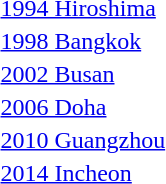<table>
<tr>
<td><a href='#'>1994 Hiroshima</a></td>
<td></td>
<td></td>
<td></td>
</tr>
<tr>
<td><a href='#'>1998 Bangkok</a></td>
<td></td>
<td></td>
<td></td>
</tr>
<tr>
<td><a href='#'>2002 Busan</a></td>
<td></td>
<td></td>
<td></td>
</tr>
<tr>
<td><a href='#'>2006 Doha</a></td>
<td></td>
<td></td>
<td></td>
</tr>
<tr>
<td rowspan=2><a href='#'>2010 Guangzhou</a></td>
<td rowspan=2></td>
<td rowspan=2></td>
<td></td>
</tr>
<tr>
<td></td>
</tr>
<tr>
<td rowspan=2><a href='#'>2014 Incheon</a></td>
<td rowspan=2></td>
<td rowspan=2></td>
<td></td>
</tr>
<tr>
<td></td>
</tr>
</table>
